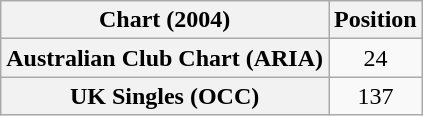<table class="wikitable plainrowheaders" style="text-align:center">
<tr>
<th>Chart (2004)</th>
<th>Position</th>
</tr>
<tr>
<th scope="row">Australian Club Chart (ARIA)</th>
<td>24</td>
</tr>
<tr>
<th scope="row">UK Singles (OCC)</th>
<td>137</td>
</tr>
</table>
